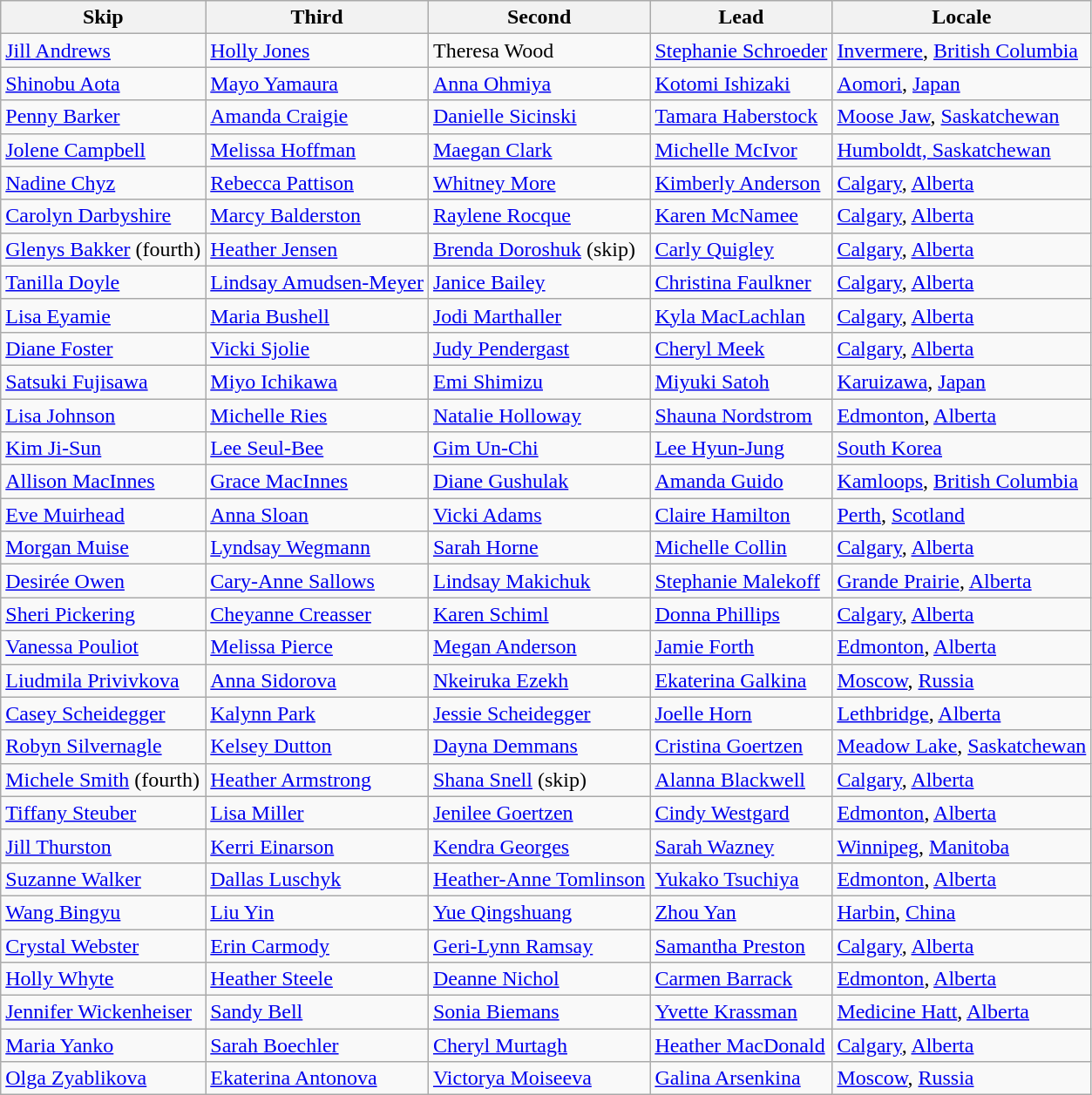<table class=wikitable>
<tr>
<th>Skip</th>
<th>Third</th>
<th>Second</th>
<th>Lead</th>
<th>Locale</th>
</tr>
<tr>
<td><a href='#'>Jill Andrews</a></td>
<td><a href='#'>Holly Jones</a></td>
<td>Theresa Wood</td>
<td><a href='#'>Stephanie Schroeder</a></td>
<td> <a href='#'>Invermere</a>, <a href='#'>British Columbia</a></td>
</tr>
<tr>
<td><a href='#'>Shinobu Aota</a></td>
<td><a href='#'>Mayo Yamaura</a></td>
<td><a href='#'>Anna Ohmiya</a></td>
<td><a href='#'>Kotomi Ishizaki</a></td>
<td> <a href='#'>Aomori</a>, <a href='#'>Japan</a></td>
</tr>
<tr>
<td><a href='#'>Penny Barker</a></td>
<td><a href='#'>Amanda Craigie</a></td>
<td><a href='#'>Danielle Sicinski</a></td>
<td><a href='#'>Tamara Haberstock</a></td>
<td> <a href='#'>Moose Jaw</a>, <a href='#'>Saskatchewan</a></td>
</tr>
<tr>
<td><a href='#'>Jolene Campbell</a></td>
<td><a href='#'>Melissa Hoffman</a></td>
<td><a href='#'>Maegan Clark</a></td>
<td><a href='#'>Michelle McIvor</a></td>
<td> <a href='#'>Humboldt, Saskatchewan</a></td>
</tr>
<tr>
<td><a href='#'>Nadine Chyz</a></td>
<td><a href='#'>Rebecca Pattison</a></td>
<td><a href='#'>Whitney More</a></td>
<td><a href='#'>Kimberly Anderson</a></td>
<td> <a href='#'>Calgary</a>, <a href='#'>Alberta</a></td>
</tr>
<tr>
<td><a href='#'>Carolyn Darbyshire</a></td>
<td><a href='#'>Marcy Balderston</a></td>
<td><a href='#'>Raylene Rocque</a></td>
<td><a href='#'>Karen McNamee</a></td>
<td> <a href='#'>Calgary</a>, <a href='#'>Alberta</a></td>
</tr>
<tr>
<td><a href='#'>Glenys Bakker</a> (fourth)</td>
<td><a href='#'>Heather Jensen</a></td>
<td><a href='#'>Brenda Doroshuk</a> (skip)</td>
<td><a href='#'>Carly Quigley</a></td>
<td> <a href='#'>Calgary</a>, <a href='#'>Alberta</a></td>
</tr>
<tr>
<td><a href='#'>Tanilla Doyle</a></td>
<td><a href='#'>Lindsay Amudsen-Meyer</a></td>
<td><a href='#'>Janice Bailey</a></td>
<td><a href='#'>Christina Faulkner</a></td>
<td> <a href='#'>Calgary</a>, <a href='#'>Alberta</a></td>
</tr>
<tr>
<td><a href='#'>Lisa Eyamie</a></td>
<td><a href='#'>Maria Bushell</a></td>
<td><a href='#'>Jodi Marthaller</a></td>
<td><a href='#'>Kyla MacLachlan</a></td>
<td> <a href='#'>Calgary</a>, <a href='#'>Alberta</a></td>
</tr>
<tr>
<td><a href='#'>Diane Foster</a></td>
<td><a href='#'>Vicki Sjolie</a></td>
<td><a href='#'>Judy Pendergast</a></td>
<td><a href='#'>Cheryl Meek</a></td>
<td> <a href='#'>Calgary</a>, <a href='#'>Alberta</a></td>
</tr>
<tr>
<td><a href='#'>Satsuki Fujisawa</a></td>
<td><a href='#'>Miyo Ichikawa</a></td>
<td><a href='#'>Emi Shimizu</a></td>
<td><a href='#'>Miyuki Satoh</a></td>
<td> <a href='#'>Karuizawa</a>, <a href='#'>Japan</a></td>
</tr>
<tr>
<td><a href='#'>Lisa Johnson</a></td>
<td><a href='#'>Michelle Ries</a></td>
<td><a href='#'>Natalie Holloway</a></td>
<td><a href='#'>Shauna Nordstrom</a></td>
<td> <a href='#'>Edmonton</a>, <a href='#'>Alberta</a></td>
</tr>
<tr>
<td><a href='#'>Kim Ji-Sun</a></td>
<td><a href='#'>Lee Seul-Bee</a></td>
<td><a href='#'>Gim Un-Chi</a></td>
<td><a href='#'>Lee Hyun-Jung</a></td>
<td> <a href='#'>South Korea</a></td>
</tr>
<tr>
<td><a href='#'>Allison MacInnes</a></td>
<td><a href='#'>Grace MacInnes</a></td>
<td><a href='#'>Diane Gushulak</a></td>
<td><a href='#'>Amanda Guido</a></td>
<td> <a href='#'>Kamloops</a>, <a href='#'>British Columbia</a></td>
</tr>
<tr>
<td><a href='#'>Eve Muirhead</a></td>
<td><a href='#'>Anna Sloan</a></td>
<td><a href='#'>Vicki Adams</a></td>
<td><a href='#'>Claire Hamilton</a></td>
<td> <a href='#'>Perth</a>, <a href='#'>Scotland</a></td>
</tr>
<tr>
<td><a href='#'>Morgan Muise</a></td>
<td><a href='#'>Lyndsay Wegmann</a></td>
<td><a href='#'>Sarah Horne</a></td>
<td><a href='#'>Michelle Collin</a></td>
<td> <a href='#'>Calgary</a>, <a href='#'>Alberta</a></td>
</tr>
<tr>
<td><a href='#'>Desirée Owen</a></td>
<td><a href='#'>Cary-Anne Sallows</a></td>
<td><a href='#'>Lindsay Makichuk</a></td>
<td><a href='#'>Stephanie Malekoff</a></td>
<td> <a href='#'>Grande Prairie</a>, <a href='#'>Alberta</a></td>
</tr>
<tr>
<td><a href='#'>Sheri Pickering</a></td>
<td><a href='#'>Cheyanne Creasser</a></td>
<td><a href='#'>Karen Schiml</a></td>
<td><a href='#'>Donna Phillips</a></td>
<td> <a href='#'>Calgary</a>, <a href='#'>Alberta</a></td>
</tr>
<tr>
<td><a href='#'>Vanessa Pouliot</a></td>
<td><a href='#'>Melissa Pierce</a></td>
<td><a href='#'>Megan Anderson</a></td>
<td><a href='#'>Jamie Forth</a></td>
<td> <a href='#'>Edmonton</a>, <a href='#'>Alberta</a></td>
</tr>
<tr>
<td><a href='#'>Liudmila Privivkova</a></td>
<td><a href='#'>Anna Sidorova</a></td>
<td><a href='#'>Nkeiruka Ezekh</a></td>
<td><a href='#'>Ekaterina Galkina</a></td>
<td> <a href='#'>Moscow</a>, <a href='#'>Russia</a></td>
</tr>
<tr>
<td><a href='#'>Casey Scheidegger</a></td>
<td><a href='#'>Kalynn Park</a></td>
<td><a href='#'>Jessie Scheidegger</a></td>
<td><a href='#'>Joelle Horn</a></td>
<td> <a href='#'>Lethbridge</a>, <a href='#'>Alberta</a></td>
</tr>
<tr>
<td><a href='#'>Robyn Silvernagle</a></td>
<td><a href='#'>Kelsey Dutton</a></td>
<td><a href='#'>Dayna Demmans</a></td>
<td><a href='#'>Cristina Goertzen</a></td>
<td> <a href='#'>Meadow Lake</a>, <a href='#'>Saskatchewan</a></td>
</tr>
<tr>
<td><a href='#'>Michele Smith</a> (fourth)</td>
<td><a href='#'>Heather Armstrong</a></td>
<td><a href='#'>Shana Snell</a> (skip)</td>
<td><a href='#'>Alanna Blackwell</a></td>
<td> <a href='#'>Calgary</a>, <a href='#'>Alberta</a></td>
</tr>
<tr>
<td><a href='#'>Tiffany Steuber</a></td>
<td><a href='#'>Lisa Miller</a></td>
<td><a href='#'>Jenilee Goertzen</a></td>
<td><a href='#'>Cindy Westgard</a></td>
<td> <a href='#'>Edmonton</a>, <a href='#'>Alberta</a></td>
</tr>
<tr>
<td><a href='#'>Jill Thurston</a></td>
<td><a href='#'>Kerri Einarson</a></td>
<td><a href='#'>Kendra Georges</a></td>
<td><a href='#'>Sarah Wazney</a></td>
<td> <a href='#'>Winnipeg</a>, <a href='#'>Manitoba</a></td>
</tr>
<tr>
<td><a href='#'>Suzanne Walker</a></td>
<td><a href='#'>Dallas Luschyk</a></td>
<td><a href='#'>Heather-Anne Tomlinson</a></td>
<td><a href='#'>Yukako Tsuchiya</a></td>
<td> <a href='#'>Edmonton</a>, <a href='#'>Alberta</a></td>
</tr>
<tr>
<td><a href='#'>Wang Bingyu</a></td>
<td><a href='#'>Liu Yin</a></td>
<td><a href='#'>Yue Qingshuang</a></td>
<td><a href='#'>Zhou Yan</a></td>
<td> <a href='#'>Harbin</a>, <a href='#'>China</a></td>
</tr>
<tr>
<td><a href='#'>Crystal Webster</a></td>
<td><a href='#'>Erin Carmody</a></td>
<td><a href='#'>Geri-Lynn Ramsay</a></td>
<td><a href='#'>Samantha Preston</a></td>
<td> <a href='#'>Calgary</a>, <a href='#'>Alberta</a></td>
</tr>
<tr>
<td><a href='#'>Holly Whyte</a></td>
<td><a href='#'>Heather Steele</a></td>
<td><a href='#'>Deanne Nichol</a></td>
<td><a href='#'>Carmen Barrack</a></td>
<td> <a href='#'>Edmonton</a>, <a href='#'>Alberta</a></td>
</tr>
<tr>
<td><a href='#'>Jennifer Wickenheiser</a></td>
<td><a href='#'>Sandy Bell</a></td>
<td><a href='#'>Sonia Biemans</a></td>
<td><a href='#'>Yvette Krassman</a></td>
<td> <a href='#'>Medicine Hatt</a>, <a href='#'>Alberta</a></td>
</tr>
<tr>
<td><a href='#'>Maria Yanko</a></td>
<td><a href='#'>Sarah Boechler</a></td>
<td><a href='#'>Cheryl Murtagh</a></td>
<td><a href='#'>Heather MacDonald</a></td>
<td> <a href='#'>Calgary</a>, <a href='#'>Alberta</a></td>
</tr>
<tr>
<td><a href='#'>Olga Zyablikova</a></td>
<td><a href='#'>Ekaterina Antonova</a></td>
<td><a href='#'>Victorya Moiseeva</a></td>
<td><a href='#'>Galina Arsenkina</a></td>
<td> <a href='#'>Moscow</a>, <a href='#'>Russia</a></td>
</tr>
</table>
